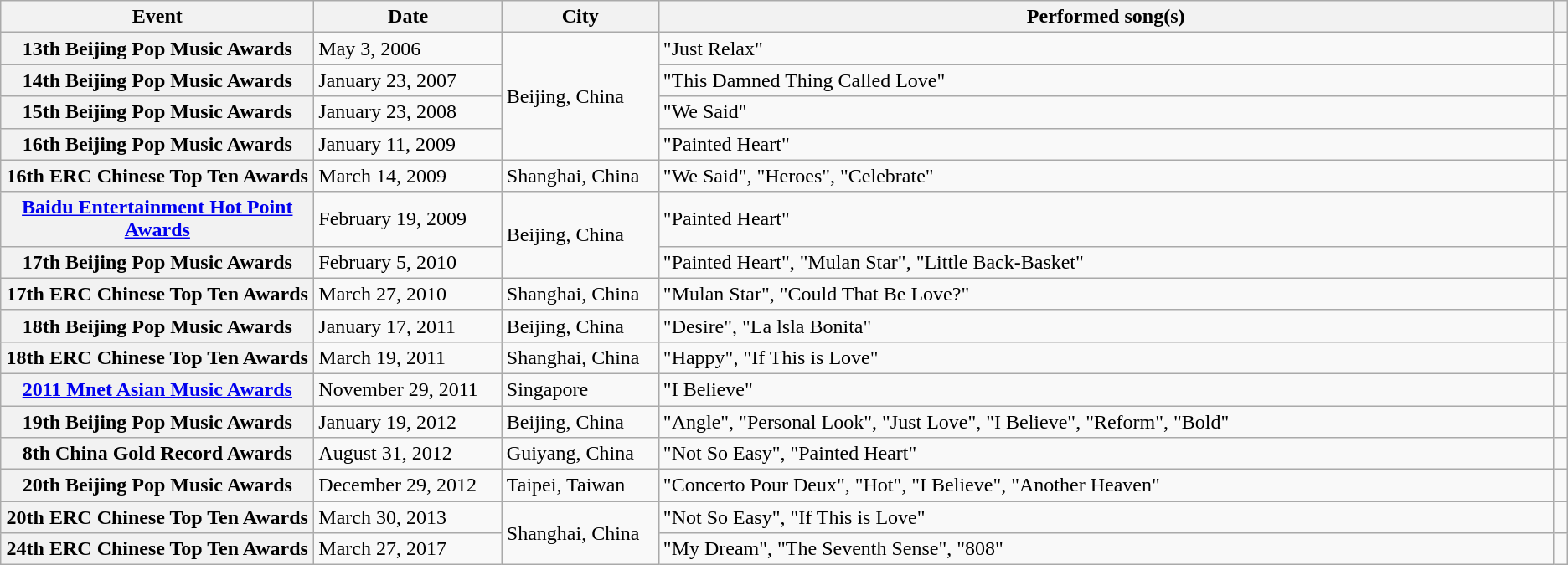<table class="wikitable sortable plainrowheaders">
<tr>
<th style="width:20%;">Event</th>
<th style="width:12%;">Date</th>
<th style="width:10%;">City</th>
<th>Performed song(s)</th>
<th scope="col" class="unsortable"></th>
</tr>
<tr>
<th scope="row">13th Beijing Pop Music Awards</th>
<td>May 3, 2006</td>
<td rowspan="4">Beijing, China</td>
<td>"Just Relax"</td>
<td></td>
</tr>
<tr>
<th scope="row">14th Beijing Pop Music Awards</th>
<td>January 23, 2007</td>
<td>"This Damned Thing Called Love"</td>
<td></td>
</tr>
<tr>
<th scope="row">15th Beijing Pop Music Awards</th>
<td>January 23, 2008</td>
<td>"We Said"</td>
<td></td>
</tr>
<tr>
<th scope="row">16th Beijing Pop Music Awards</th>
<td>January 11, 2009</td>
<td>"Painted Heart"</td>
<td></td>
</tr>
<tr>
<th scope="row">16th ERC Chinese Top Ten Awards</th>
<td>March 14, 2009</td>
<td>Shanghai, China</td>
<td>"We Said", "Heroes", "Celebrate"</td>
<td></td>
</tr>
<tr>
<th scope="row"><a href='#'>Baidu Entertainment Hot Point Awards</a></th>
<td>February 19, 2009</td>
<td rowspan="2">Beijing, China</td>
<td>"Painted Heart"</td>
<td></td>
</tr>
<tr>
<th scope="row">17th Beijing Pop Music Awards</th>
<td>February 5, 2010</td>
<td>"Painted Heart", "Mulan Star", "Little Back-Basket"</td>
<td></td>
</tr>
<tr>
<th scope="row">17th ERC Chinese Top Ten Awards</th>
<td>March 27, 2010</td>
<td>Shanghai, China</td>
<td>"Mulan Star", "Could That Be Love?"</td>
<td></td>
</tr>
<tr>
<th scope="row">18th Beijing Pop Music Awards</th>
<td>January 17, 2011</td>
<td>Beijing, China</td>
<td>"Desire", "La lsla Bonita"</td>
<td></td>
</tr>
<tr>
<th scope="row">18th ERC Chinese Top Ten Awards</th>
<td>March 19, 2011</td>
<td>Shanghai, China</td>
<td>"Happy", "If This is Love"</td>
<td></td>
</tr>
<tr>
<th scope="row"><a href='#'>2011 Mnet Asian Music Awards</a></th>
<td>November 29, 2011</td>
<td>Singapore</td>
<td>"I Believe"</td>
<td></td>
</tr>
<tr>
<th scope="row">19th Beijing Pop Music Awards</th>
<td>January 19, 2012</td>
<td>Beijing, China</td>
<td>"Angle", "Personal Look", "Just Love", "I Believe",  "Reform", "Bold"</td>
<td></td>
</tr>
<tr>
<th scope="row">8th China Gold Record Awards</th>
<td>August 31, 2012</td>
<td>Guiyang, China</td>
<td>"Not So Easy", "Painted Heart"</td>
<td></td>
</tr>
<tr>
<th scope="row">20th Beijing Pop Music Awards</th>
<td>December 29, 2012</td>
<td>Taipei, Taiwan</td>
<td>"Concerto Pour Deux", "Hot", "I Believe", "Another Heaven"</td>
<td></td>
</tr>
<tr>
<th scope="row">20th ERC Chinese Top Ten Awards</th>
<td>March 30, 2013</td>
<td rowspan="2">Shanghai, China</td>
<td>"Not So Easy", "If This is Love"</td>
<td></td>
</tr>
<tr>
<th scope="row">24th ERC Chinese Top Ten Awards</th>
<td>March 27, 2017</td>
<td>"My Dream", "The Seventh Sense", "808"</td>
<td></td>
</tr>
</table>
